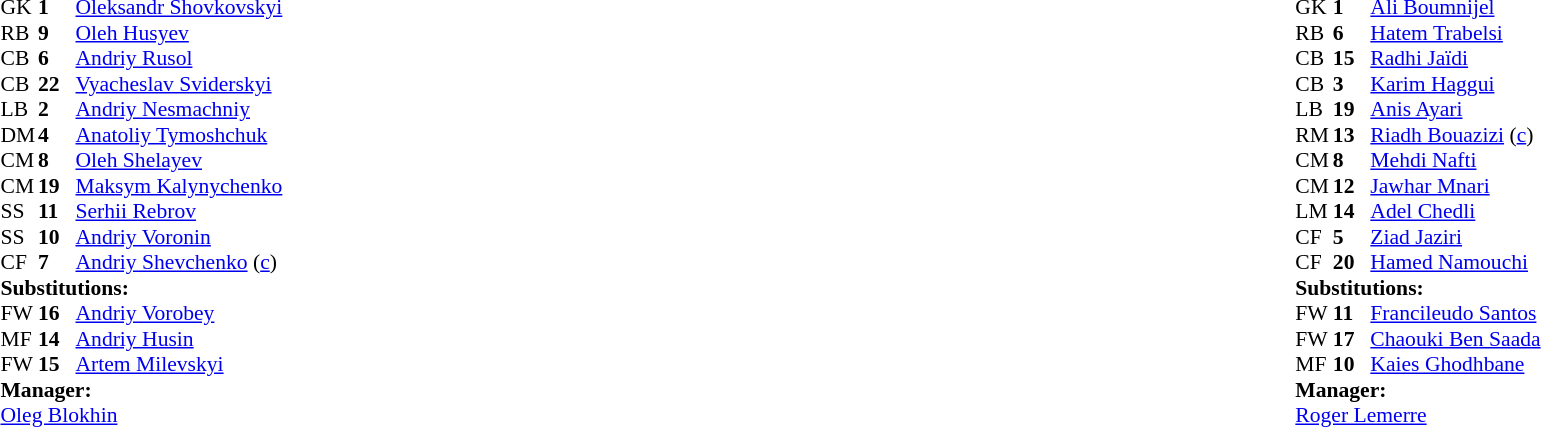<table width="100%">
<tr>
<td valign="top" width="40%"><br><table style="font-size: 90%" cellspacing="0" cellpadding="0">
<tr>
<th width="25"></th>
<th width="25"></th>
</tr>
<tr>
<td>GK</td>
<td><strong>1</strong></td>
<td><a href='#'>Oleksandr Shovkovskyi</a></td>
</tr>
<tr>
<td>RB</td>
<td><strong>9</strong></td>
<td><a href='#'>Oleh Husyev</a></td>
</tr>
<tr>
<td>CB</td>
<td><strong>6</strong></td>
<td><a href='#'>Andriy Rusol</a></td>
<td></td>
</tr>
<tr>
<td>CB</td>
<td><strong>22</strong></td>
<td><a href='#'>Vyacheslav Sviderskyi</a></td>
<td></td>
</tr>
<tr>
<td>LB</td>
<td><strong>2</strong></td>
<td><a href='#'>Andriy Nesmachniy</a></td>
</tr>
<tr>
<td>DM</td>
<td><strong>4</strong></td>
<td><a href='#'>Anatoliy Tymoshchuk</a></td>
<td></td>
</tr>
<tr>
<td>CM</td>
<td><strong>8</strong></td>
<td><a href='#'>Oleh Shelayev</a></td>
<td></td>
</tr>
<tr>
<td>CM</td>
<td><strong>19</strong></td>
<td><a href='#'>Maksym Kalynychenko</a></td>
<td></td>
<td></td>
</tr>
<tr>
<td>SS</td>
<td><strong>11</strong></td>
<td><a href='#'>Serhii Rebrov</a></td>
<td></td>
<td></td>
</tr>
<tr>
<td>SS</td>
<td><strong>10</strong></td>
<td><a href='#'>Andriy Voronin</a></td>
</tr>
<tr>
<td>CF</td>
<td><strong>7</strong></td>
<td><a href='#'>Andriy Shevchenko</a> (<a href='#'>c</a>)</td>
<td></td>
<td></td>
</tr>
<tr>
<td colspan=3><strong>Substitutions:</strong></td>
</tr>
<tr>
<td>FW</td>
<td><strong>16</strong></td>
<td><a href='#'>Andriy Vorobey</a></td>
<td></td>
<td></td>
</tr>
<tr>
<td>MF</td>
<td><strong>14</strong></td>
<td><a href='#'>Andriy Husin</a></td>
<td></td>
<td></td>
</tr>
<tr>
<td>FW</td>
<td><strong>15</strong></td>
<td><a href='#'>Artem Milevskyi</a></td>
<td></td>
<td></td>
</tr>
<tr>
<td colspan=3><strong>Manager:</strong></td>
</tr>
<tr>
<td colspan="4"><a href='#'>Oleg Blokhin</a></td>
</tr>
</table>
</td>
<td valign="top"></td>
<td valign="top" width="50%"><br><table style="font-size: 90%" cellspacing="0" cellpadding="0" align=center>
<tr>
<th width="25"></th>
<th width="25"></th>
</tr>
<tr>
<td>GK</td>
<td><strong>1</strong></td>
<td><a href='#'>Ali Boumnijel</a></td>
</tr>
<tr>
<td>RB</td>
<td><strong>6</strong></td>
<td><a href='#'>Hatem Trabelsi</a></td>
</tr>
<tr>
<td>CB</td>
<td><strong>15</strong></td>
<td><a href='#'>Radhi Jaïdi</a></td>
<td></td>
</tr>
<tr>
<td>CB</td>
<td><strong>3</strong></td>
<td><a href='#'>Karim Haggui</a></td>
</tr>
<tr>
<td>LB</td>
<td><strong>19</strong></td>
<td><a href='#'>Anis Ayari</a></td>
</tr>
<tr>
<td>RM</td>
<td><strong>13</strong></td>
<td><a href='#'>Riadh Bouazizi</a> (<a href='#'>c</a>)</td>
<td></td>
<td></td>
</tr>
<tr>
<td>CM</td>
<td><strong>8</strong></td>
<td><a href='#'>Mehdi Nafti</a></td>
<td></td>
<td></td>
</tr>
<tr>
<td>CM</td>
<td><strong>12</strong></td>
<td><a href='#'>Jawhar Mnari</a></td>
</tr>
<tr>
<td>LM</td>
<td><strong>14</strong></td>
<td><a href='#'>Adel Chedli</a></td>
<td></td>
<td></td>
</tr>
<tr>
<td>CF</td>
<td><strong>5</strong></td>
<td><a href='#'>Ziad Jaziri</a></td>
<td></td>
</tr>
<tr>
<td>CF</td>
<td><strong>20</strong></td>
<td><a href='#'>Hamed Namouchi</a></td>
</tr>
<tr>
<td colspan=3><strong>Substitutions:</strong></td>
</tr>
<tr>
<td>FW</td>
<td><strong>11</strong></td>
<td><a href='#'>Francileudo Santos</a></td>
<td></td>
<td></td>
</tr>
<tr>
<td>FW</td>
<td><strong>17</strong></td>
<td><a href='#'>Chaouki Ben Saada</a></td>
<td></td>
<td></td>
</tr>
<tr>
<td>MF</td>
<td><strong>10</strong></td>
<td><a href='#'>Kaies Ghodhbane</a></td>
<td></td>
<td></td>
</tr>
<tr>
<td colspan=3><strong>Manager:</strong></td>
</tr>
<tr>
<td colspan="4"> <a href='#'>Roger Lemerre</a></td>
</tr>
</table>
</td>
</tr>
</table>
